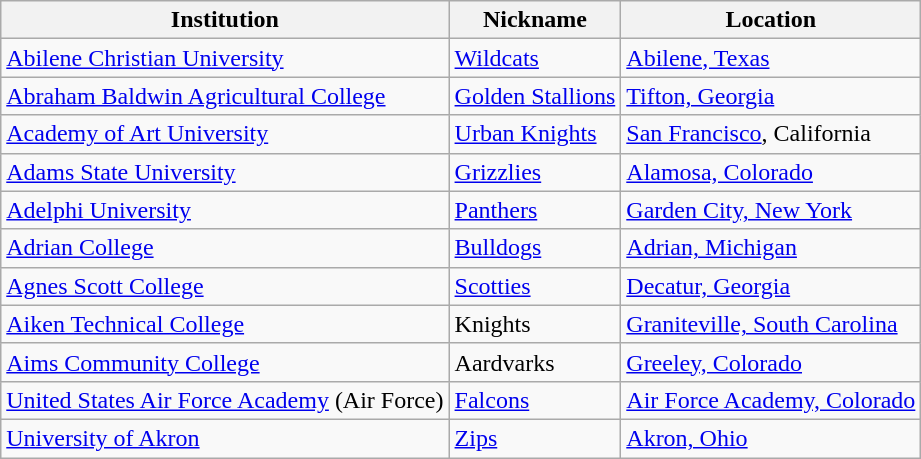<table class="wikitable">
<tr>
<th>Institution</th>
<th>Nickname</th>
<th>Location</th>
</tr>
<tr>
<td><a href='#'>Abilene Christian University</a></td>
<td><a href='#'>Wildcats</a></td>
<td><a href='#'>Abilene, Texas</a></td>
</tr>
<tr>
<td><a href='#'>Abraham Baldwin Agricultural College</a></td>
<td><a href='#'>Golden Stallions</a></td>
<td><a href='#'>Tifton, Georgia</a></td>
</tr>
<tr>
<td><a href='#'>Academy of Art University</a></td>
<td><a href='#'>Urban Knights</a></td>
<td><a href='#'>San Francisco</a>, California</td>
</tr>
<tr>
<td><a href='#'>Adams State University</a></td>
<td><a href='#'>Grizzlies</a></td>
<td><a href='#'>Alamosa, Colorado</a></td>
</tr>
<tr>
<td><a href='#'>Adelphi University</a></td>
<td><a href='#'>Panthers</a></td>
<td><a href='#'>Garden City, New York</a></td>
</tr>
<tr>
<td><a href='#'>Adrian College</a></td>
<td><a href='#'>Bulldogs</a></td>
<td><a href='#'>Adrian, Michigan</a></td>
</tr>
<tr>
<td><a href='#'>Agnes Scott College</a></td>
<td><a href='#'>Scotties</a></td>
<td><a href='#'>Decatur, Georgia</a></td>
</tr>
<tr>
<td><a href='#'>Aiken Technical College</a></td>
<td>Knights</td>
<td><a href='#'>Graniteville, South Carolina</a></td>
</tr>
<tr>
<td><a href='#'>Aims Community College</a></td>
<td>Aardvarks</td>
<td><a href='#'>Greeley, Colorado</a></td>
</tr>
<tr>
<td><a href='#'>United States Air Force Academy</a> (Air Force)</td>
<td><a href='#'>Falcons</a></td>
<td><a href='#'>Air Force Academy, Colorado</a></td>
</tr>
<tr>
<td><a href='#'>University of Akron</a></td>
<td><a href='#'>Zips</a></td>
<td><a href='#'>Akron, Ohio</a></td>
</tr>
</table>
